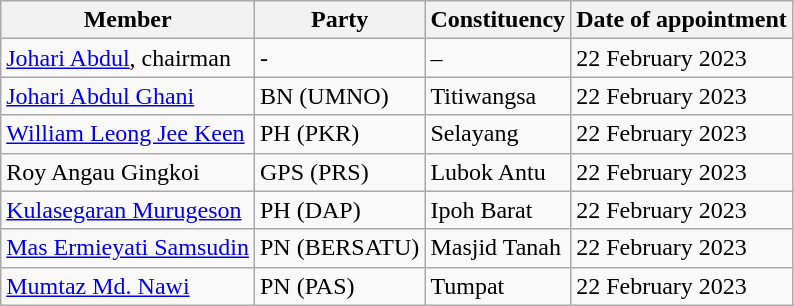<table class="wikitable">
<tr>
<th>Member</th>
<th>Party</th>
<th>Constituency</th>
<th>Date of appointment</th>
</tr>
<tr>
<td><a href='#'>Johari Abdul</a>, chairman</td>
<td>-</td>
<td>–</td>
<td>22 February 2023</td>
</tr>
<tr>
<td><a href='#'>Johari Abdul Ghani</a></td>
<td>BN (UMNO)</td>
<td>Titiwangsa</td>
<td>22 February 2023</td>
</tr>
<tr>
<td><a href='#'>William Leong Jee Keen</a></td>
<td>PH (PKR)</td>
<td>Selayang</td>
<td>22 February 2023</td>
</tr>
<tr>
<td>Roy Angau Gingkoi</td>
<td>GPS (PRS)</td>
<td>Lubok Antu</td>
<td>22 February 2023</td>
</tr>
<tr>
<td><a href='#'>Kulasegaran Murugeson</a></td>
<td>PH (DAP)</td>
<td>Ipoh Barat</td>
<td>22 February 2023</td>
</tr>
<tr>
<td><a href='#'>Mas Ermieyati Samsudin</a></td>
<td>PN (BERSATU)</td>
<td>Masjid Tanah</td>
<td>22 February 2023</td>
</tr>
<tr>
<td><a href='#'>Mumtaz Md. Nawi</a></td>
<td>PN (PAS)</td>
<td>Tumpat</td>
<td>22 February 2023</td>
</tr>
</table>
